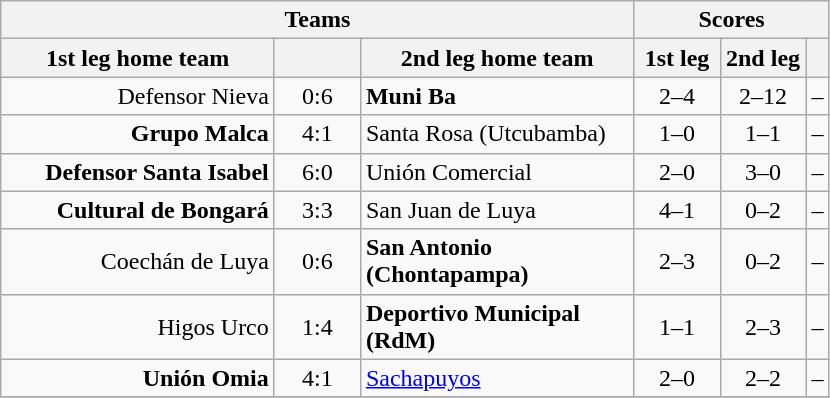<table class="wikitable" style="text-align: center;">
<tr>
<th colspan=3>Teams</th>
<th colspan=3>Scores</th>
</tr>
<tr>
<th width="175">1st leg home team</th>
<th width="50"></th>
<th width="175">2nd leg home team</th>
<th width="50">1st leg</th>
<th width="50">2nd leg</th>
<th></th>
</tr>
<tr>
<td align=right>Defensor Nieva</td>
<td>0:6</td>
<td align=left><strong>Muni Ba</strong></td>
<td>2–4</td>
<td>2–12</td>
<td>–</td>
</tr>
<tr>
<td align=right><strong>Grupo Malca</strong></td>
<td>4:1</td>
<td align=left>Santa Rosa (Utcubamba)</td>
<td>1–0</td>
<td>1–1</td>
<td>–</td>
</tr>
<tr>
<td align=right><strong>Defensor Santa Isabel</strong></td>
<td>6:0</td>
<td align=left>Unión Comercial</td>
<td>2–0</td>
<td>3–0</td>
<td>–</td>
</tr>
<tr>
<td align=right><strong>Cultural de Bongará</strong></td>
<td>3:3</td>
<td align=left>San Juan de Luya</td>
<td>4–1</td>
<td>0–2</td>
<td>–</td>
</tr>
<tr>
<td align=right>Coechán de Luya</td>
<td>0:6</td>
<td align=left><strong>San Antonio (Chontapampa)</strong></td>
<td>2–3</td>
<td>0–2</td>
<td>–</td>
</tr>
<tr>
<td align=right>Higos Urco</td>
<td>1:4</td>
<td align=left><strong>Deportivo Municipal (RdM)</strong></td>
<td>1–1</td>
<td>2–3</td>
<td>–</td>
</tr>
<tr>
<td align=right><strong>Unión Omia</strong></td>
<td>4:1</td>
<td align=left><a href='#'>Sachapuyos</a></td>
<td>2–0</td>
<td>2–2</td>
<td>–</td>
</tr>
<tr>
</tr>
</table>
